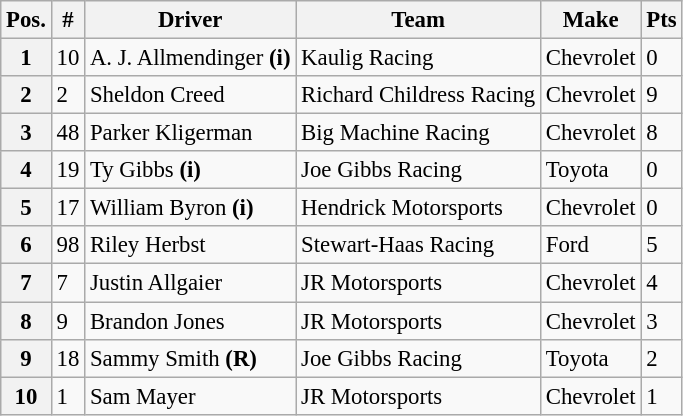<table class="wikitable" style="font-size:95%">
<tr>
<th>Pos.</th>
<th>#</th>
<th>Driver</th>
<th>Team</th>
<th>Make</th>
<th>Pts</th>
</tr>
<tr>
<th>1</th>
<td>10</td>
<td>A. J. Allmendinger <strong>(i)</strong></td>
<td>Kaulig Racing</td>
<td>Chevrolet</td>
<td>0</td>
</tr>
<tr>
<th>2</th>
<td>2</td>
<td>Sheldon Creed</td>
<td>Richard Childress Racing</td>
<td>Chevrolet</td>
<td>9</td>
</tr>
<tr>
<th>3</th>
<td>48</td>
<td>Parker Kligerman</td>
<td>Big Machine Racing</td>
<td>Chevrolet</td>
<td>8</td>
</tr>
<tr>
<th>4</th>
<td>19</td>
<td>Ty Gibbs <strong>(i)</strong></td>
<td>Joe Gibbs Racing</td>
<td>Toyota</td>
<td>0</td>
</tr>
<tr>
<th>5</th>
<td>17</td>
<td>William Byron <strong>(i)</strong></td>
<td>Hendrick Motorsports</td>
<td>Chevrolet</td>
<td>0</td>
</tr>
<tr>
<th>6</th>
<td>98</td>
<td>Riley Herbst</td>
<td>Stewart-Haas Racing</td>
<td>Ford</td>
<td>5</td>
</tr>
<tr>
<th>7</th>
<td>7</td>
<td>Justin Allgaier</td>
<td>JR Motorsports</td>
<td>Chevrolet</td>
<td>4</td>
</tr>
<tr>
<th>8</th>
<td>9</td>
<td>Brandon Jones</td>
<td>JR Motorsports</td>
<td>Chevrolet</td>
<td>3</td>
</tr>
<tr>
<th>9</th>
<td>18</td>
<td>Sammy Smith <strong>(R)</strong></td>
<td>Joe Gibbs Racing</td>
<td>Toyota</td>
<td>2</td>
</tr>
<tr>
<th>10</th>
<td>1</td>
<td>Sam Mayer</td>
<td>JR Motorsports</td>
<td>Chevrolet</td>
<td>1</td>
</tr>
</table>
